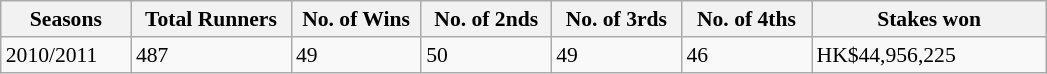<table class="wikitable sortable" style="font-size:90%;">
<tr>
<th width="80px">Seasons</th>
<th width="100px">Total Runners</th>
<th width="80px">No. of Wins</th>
<th width="80px">No. of 2nds</th>
<th width="80px">No. of 3rds</th>
<th width="80px">No. of 4ths</th>
<th width="150px">Stakes won</th>
</tr>
<tr>
<td>2010/2011</td>
<td>487</td>
<td>49</td>
<td>50</td>
<td>49</td>
<td>46</td>
<td>HK$44,956,225</td>
</tr>
</table>
